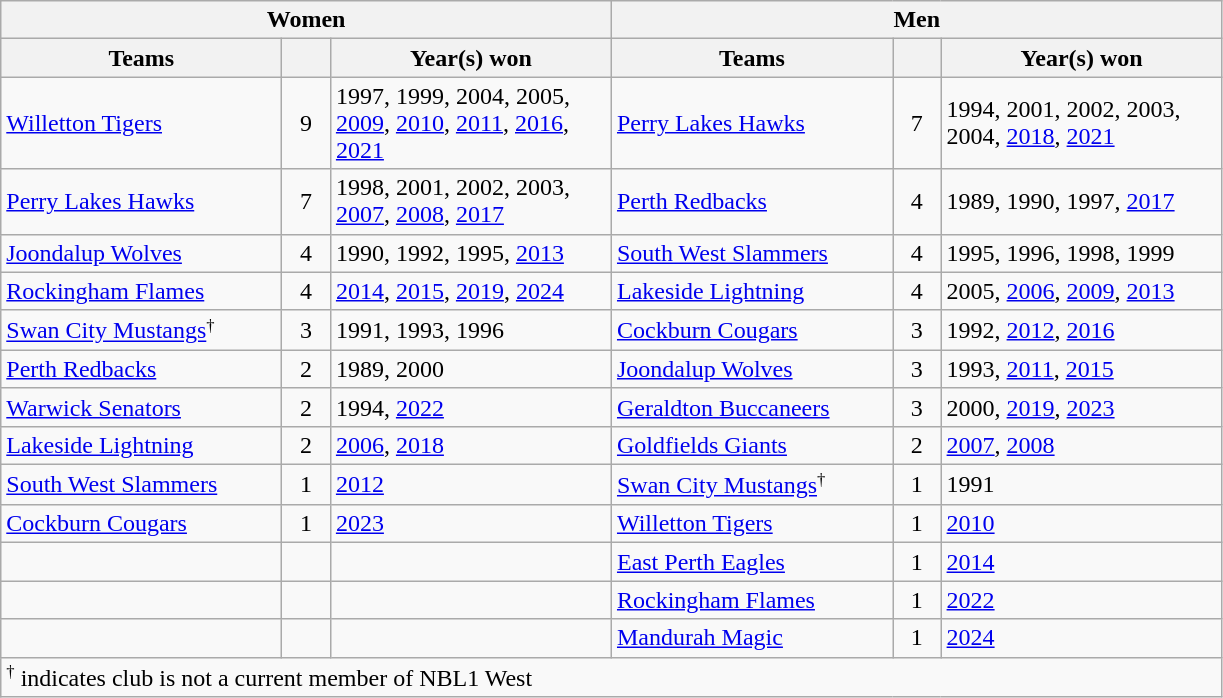<table class="wikitable">
<tr>
<th colspan="3">Women</th>
<th colspan="3">Men</th>
</tr>
<tr>
<th width="180">Teams</th>
<th width="25"></th>
<th width="180">Year(s) won</th>
<th width="180">Teams</th>
<th width="25"></th>
<th width="180">Year(s) won</th>
</tr>
<tr>
<td><a href='#'>Willetton Tigers</a></td>
<td align="center">9</td>
<td>1997, 1999, 2004, 2005, <a href='#'>2009</a>, <a href='#'>2010</a>, <a href='#'>2011</a>, <a href='#'>2016</a>, <a href='#'>2021</a></td>
<td><a href='#'>Perry Lakes Hawks</a></td>
<td align="center">7</td>
<td>1994, 2001, 2002, 2003, 2004, <a href='#'>2018</a>, <a href='#'>2021</a></td>
</tr>
<tr>
<td><a href='#'>Perry Lakes Hawks</a></td>
<td align="center">7</td>
<td>1998, 2001, 2002, 2003, <a href='#'>2007</a>, <a href='#'>2008</a>, <a href='#'>2017</a></td>
<td><a href='#'>Perth Redbacks</a></td>
<td align="center">4</td>
<td>1989, 1990, 1997, <a href='#'>2017</a></td>
</tr>
<tr>
<td><a href='#'>Joondalup Wolves</a></td>
<td align="center">4</td>
<td>1990, 1992, 1995, <a href='#'>2013</a></td>
<td><a href='#'>South West Slammers</a></td>
<td align="center">4</td>
<td>1995, 1996, 1998, 1999</td>
</tr>
<tr>
<td><a href='#'>Rockingham Flames</a></td>
<td align="center">4</td>
<td><a href='#'>2014</a>, <a href='#'>2015</a>, <a href='#'>2019</a>, <a href='#'>2024</a></td>
<td><a href='#'>Lakeside Lightning</a></td>
<td align="center">4</td>
<td>2005, <a href='#'>2006</a>, <a href='#'>2009</a>, <a href='#'>2013</a></td>
</tr>
<tr>
<td><a href='#'>Swan City Mustangs</a><small><sup>†</sup></small></td>
<td align="center">3</td>
<td>1991, 1993, 1996</td>
<td><a href='#'>Cockburn Cougars</a></td>
<td align="center">3</td>
<td>1992, <a href='#'>2012</a>, <a href='#'>2016</a></td>
</tr>
<tr>
<td><a href='#'>Perth Redbacks</a></td>
<td align="center">2</td>
<td>1989, 2000</td>
<td><a href='#'>Joondalup Wolves</a></td>
<td align="center">3</td>
<td>1993, <a href='#'>2011</a>, <a href='#'>2015</a></td>
</tr>
<tr>
<td><a href='#'>Warwick Senators</a></td>
<td align="center">2</td>
<td>1994, <a href='#'>2022</a></td>
<td><a href='#'>Geraldton Buccaneers</a></td>
<td align="center">3</td>
<td>2000, <a href='#'>2019</a>, <a href='#'>2023</a></td>
</tr>
<tr>
<td><a href='#'>Lakeside Lightning</a></td>
<td align="center">2</td>
<td><a href='#'>2006</a>, <a href='#'>2018</a></td>
<td><a href='#'>Goldfields Giants</a></td>
<td align="center">2</td>
<td><a href='#'>2007</a>, <a href='#'>2008</a></td>
</tr>
<tr>
<td><a href='#'>South West Slammers</a></td>
<td align="center">1</td>
<td><a href='#'>2012</a></td>
<td><a href='#'>Swan City Mustangs</a><small><sup>†</sup></small></td>
<td align="center">1</td>
<td>1991</td>
</tr>
<tr>
<td><a href='#'>Cockburn Cougars</a></td>
<td align="center">1</td>
<td><a href='#'>2023</a></td>
<td><a href='#'>Willetton Tigers</a></td>
<td align="center">1</td>
<td><a href='#'>2010</a></td>
</tr>
<tr>
<td></td>
<td align="center"></td>
<td></td>
<td><a href='#'>East Perth Eagles</a></td>
<td align="center">1</td>
<td><a href='#'>2014</a></td>
</tr>
<tr>
<td></td>
<td align="center"></td>
<td></td>
<td><a href='#'>Rockingham Flames</a></td>
<td align="center">1</td>
<td><a href='#'>2022</a></td>
</tr>
<tr>
<td></td>
<td align="center"></td>
<td></td>
<td><a href='#'>Mandurah Magic</a></td>
<td align="center">1</td>
<td><a href='#'>2024</a></td>
</tr>
<tr>
<td colspan=6><small><sup>†</sup></small> indicates club is not a current member of NBL1 West</td>
</tr>
</table>
